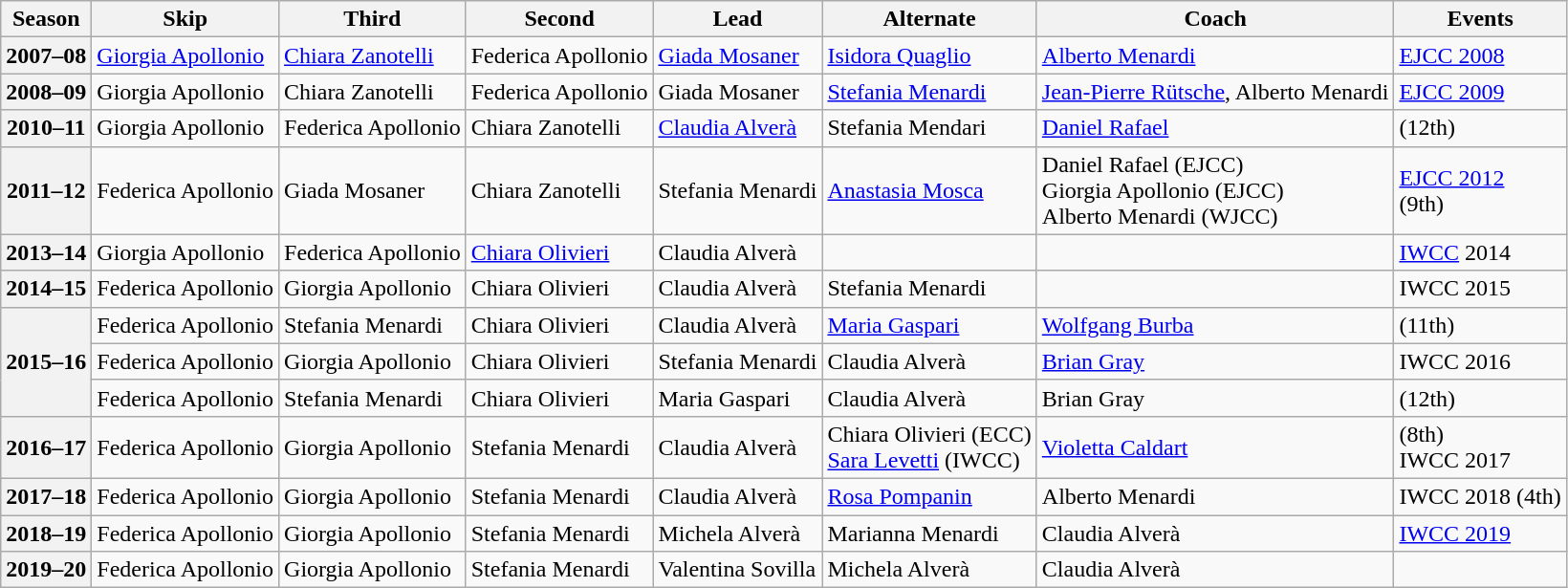<table class="wikitable">
<tr>
<th scope="col">Season</th>
<th scope="col">Skip</th>
<th scope="col">Third</th>
<th scope="col">Second</th>
<th scope="col">Lead</th>
<th scope="col">Alternate</th>
<th scope="col">Coach</th>
<th scope="col">Events</th>
</tr>
<tr>
<th scope="row">2007–08</th>
<td><a href='#'>Giorgia Apollonio</a></td>
<td><a href='#'>Chiara Zanotelli</a></td>
<td>Federica Apollonio</td>
<td><a href='#'>Giada Mosaner</a></td>
<td><a href='#'>Isidora Quaglio</a></td>
<td><a href='#'>Alberto Menardi</a></td>
<td><a href='#'>EJCC 2008</a> </td>
</tr>
<tr>
<th scope="row">2008–09</th>
<td>Giorgia Apollonio</td>
<td>Chiara Zanotelli</td>
<td>Federica Apollonio</td>
<td>Giada Mosaner</td>
<td><a href='#'>Stefania Menardi</a></td>
<td><a href='#'>Jean-Pierre Rütsche</a>, Alberto Menardi</td>
<td><a href='#'>EJCC 2009</a> </td>
</tr>
<tr>
<th scope="row">2010–11</th>
<td>Giorgia Apollonio</td>
<td>Federica Apollonio</td>
<td>Chiara Zanotelli</td>
<td><a href='#'>Claudia Alverà</a></td>
<td>Stefania Mendari</td>
<td><a href='#'>Daniel Rafael</a></td>
<td> (12th)</td>
</tr>
<tr>
<th scope="row">2011–12</th>
<td>Federica Apollonio</td>
<td>Giada Mosaner</td>
<td>Chiara Zanotelli</td>
<td>Stefania Menardi</td>
<td><a href='#'>Anastasia Mosca</a></td>
<td>Daniel Rafael (EJCC)<br>Giorgia Apollonio (EJCC)<br>Alberto Menardi (WJCC)</td>
<td><a href='#'>EJCC 2012</a> <br> (9th)</td>
</tr>
<tr>
<th scope="row">2013–14</th>
<td>Giorgia Apollonio</td>
<td>Federica Apollonio</td>
<td><a href='#'>Chiara Olivieri</a></td>
<td>Claudia Alverà</td>
<td></td>
<td></td>
<td><a href='#'>IWCC</a> 2014 </td>
</tr>
<tr>
<th scope="row">2014–15</th>
<td>Federica Apollonio</td>
<td>Giorgia Apollonio</td>
<td>Chiara Olivieri</td>
<td>Claudia Alverà</td>
<td>Stefania Menardi</td>
<td></td>
<td>IWCC 2015 </td>
</tr>
<tr>
<th scope="row" rowspan=3>2015–16</th>
<td>Federica Apollonio</td>
<td>Stefania Menardi</td>
<td>Chiara Olivieri</td>
<td>Claudia Alverà</td>
<td><a href='#'>Maria Gaspari</a></td>
<td><a href='#'>Wolfgang Burba</a></td>
<td> (11th)</td>
</tr>
<tr>
<td>Federica Apollonio</td>
<td>Giorgia Apollonio</td>
<td>Chiara Olivieri</td>
<td>Stefania Menardi</td>
<td>Claudia Alverà</td>
<td><a href='#'>Brian Gray</a></td>
<td>IWCC 2016 </td>
</tr>
<tr>
<td>Federica Apollonio</td>
<td>Stefania Menardi</td>
<td>Chiara Olivieri</td>
<td>Maria Gaspari</td>
<td>Claudia Alverà</td>
<td>Brian Gray</td>
<td> (12th)</td>
</tr>
<tr>
<th scope="row">2016–17</th>
<td>Federica Apollonio</td>
<td>Giorgia Apollonio</td>
<td>Stefania Menardi</td>
<td>Claudia Alverà</td>
<td>Chiara Olivieri (ECC)<br><a href='#'>Sara Levetti</a> (IWCC)</td>
<td><a href='#'>Violetta Caldart</a></td>
<td> (8th)<br>IWCC 2017 </td>
</tr>
<tr>
<th scope="row">2017–18</th>
<td>Federica Apollonio</td>
<td>Giorgia Apollonio</td>
<td>Stefania Menardi</td>
<td>Claudia Alverà</td>
<td><a href='#'>Rosa Pompanin</a></td>
<td>Alberto Menardi</td>
<td>IWCC 2018 (4th)</td>
</tr>
<tr>
<th scope="row">2018–19</th>
<td>Federica Apollonio</td>
<td>Giorgia Apollonio</td>
<td>Stefania Menardi</td>
<td>Michela Alverà</td>
<td>Marianna Menardi</td>
<td>Claudia Alverà</td>
<td><a href='#'>IWCC 2019</a> </td>
</tr>
<tr>
<th scope="row">2019–20</th>
<td>Federica Apollonio</td>
<td>Giorgia Apollonio</td>
<td>Stefania Menardi</td>
<td>Valentina Sovilla</td>
<td>Michela Alverà</td>
<td>Claudia Alverà</td>
<td></td>
</tr>
</table>
